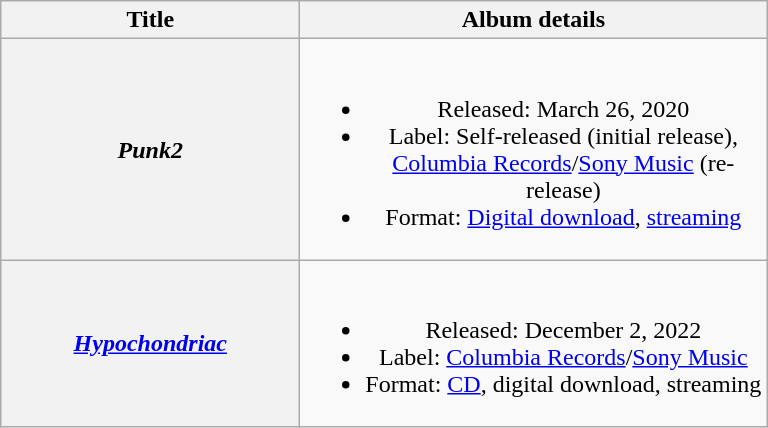<table class="wikitable plainrowheaders" style="text-align:center;">
<tr>
<th scope="col" style="width:12em;">Title</th>
<th scope="col" style="width:19em;">Album details</th>
</tr>
<tr>
<th scope="row"><em>Punk2</em></th>
<td><br><ul><li>Released: March 26, 2020</li><li>Label: Self-released (initial release), <a href='#'>Columbia Records</a>/<a href='#'>Sony Music</a> (re-release)</li><li>Format: <a href='#'>Digital download</a>, <a href='#'>streaming</a></li></ul></td>
</tr>
<tr>
<th scope="row"><em><a href='#'>Hypochondriac</a></em></th>
<td><br><ul><li>Released: December 2, 2022</li><li>Label: <a href='#'>Columbia Records</a>/<a href='#'>Sony Music</a></li><li>Format: <a href='#'>CD</a>, digital download, streaming</li></ul></td>
</tr>
</table>
